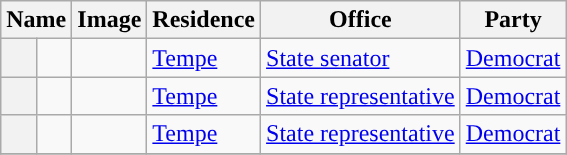<table class="sortable wikitable">
<tr valign=bottom>
<th colspan="2">Name</th>
<th>Image</th>
<th>Residence</th>
<th>Office</th>
<th>Party</th>
</tr>
<tr>
<th style="background-color:  "></th>
<td></td>
<td></td>
<td><a href='#'>Tempe</a></td>
<td><a href='#'>State senator</a></td>
<td><a href='#'>Democrat</a></td>
</tr>
<tr>
<th style="background-color:  "></th>
<td></td>
<td></td>
<td><a href='#'>Tempe</a></td>
<td><a href='#'>State representative</a></td>
<td><a href='#'>Democrat</a></td>
</tr>
<tr>
<th style="background-color:  "></th>
<td></td>
<td></td>
<td><a href='#'>Tempe</a></td>
<td><a href='#'>State representative</a></td>
<td><a href='#'>Democrat</a></td>
</tr>
<tr>
</tr>
</table>
